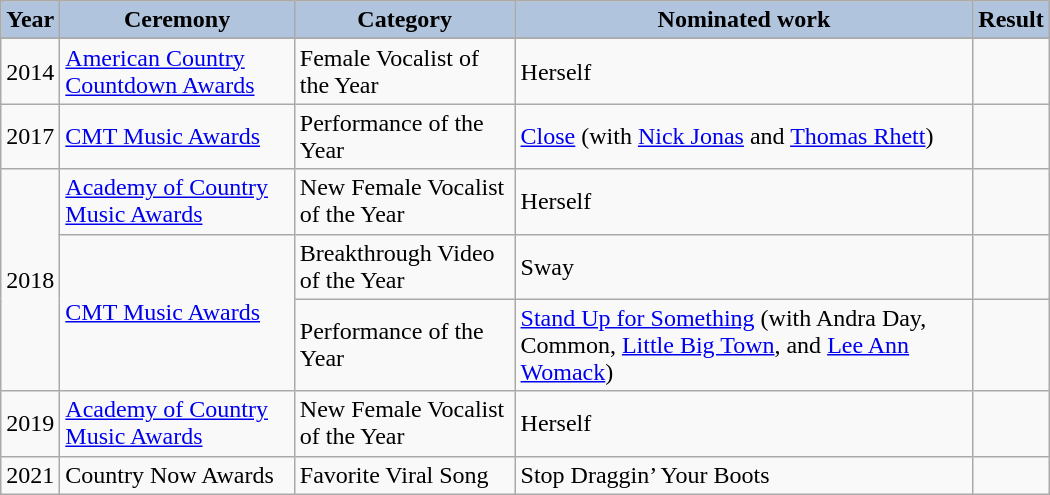<table width="700" class="wikitable">
<tr>
<th style="background:#B0C4DE;">Year</th>
<th style="background:#B0C4DE;">Ceremony</th>
<th style="background:#B0C4DE;">Category</th>
<th style="background:#B0C4DE;">Nominated work</th>
<th style="background:#B0C4DE;">Result</th>
</tr>
<tr>
</tr>
<tr>
<td>2014</td>
<td><a href='#'>American Country Countdown Awards</a></td>
<td>Female Vocalist of the Year</td>
<td>Herself</td>
<td></td>
</tr>
<tr>
<td>2017</td>
<td><a href='#'>CMT Music Awards</a></td>
<td>Performance of the Year</td>
<td><a href='#'>Close</a> (with <a href='#'>Nick Jonas</a> and <a href='#'>Thomas Rhett</a>)</td>
<td></td>
</tr>
<tr>
<td rowspan="3">2018</td>
<td><a href='#'>Academy of Country Music Awards</a></td>
<td>New Female Vocalist of the Year</td>
<td>Herself</td>
<td></td>
</tr>
<tr>
<td rowspan="2"><a href='#'>CMT Music Awards</a></td>
<td>Breakthrough Video of the Year</td>
<td>Sway</td>
<td></td>
</tr>
<tr>
<td>Performance of the Year</td>
<td><a href='#'>Stand Up for Something</a> (with Andra Day, Common, <a href='#'>Little Big Town</a>, and <a href='#'>Lee Ann Womack</a>)</td>
<td></td>
</tr>
<tr>
<td>2019</td>
<td><a href='#'>Academy of Country Music Awards</a></td>
<td>New Female Vocalist of the Year</td>
<td>Herself</td>
<td></td>
</tr>
<tr>
<td>2021</td>
<td>Country Now Awards</td>
<td>Favorite Viral Song</td>
<td>Stop Draggin’ Your Boots</td>
<td></td>
</tr>
</table>
